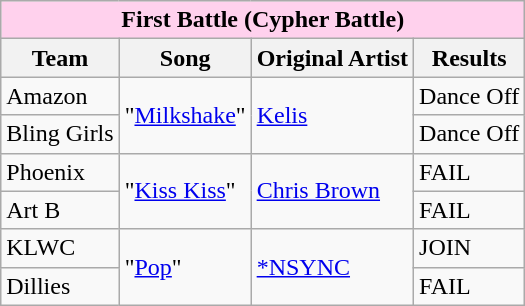<table class="wikitable mw-collapsible mw-collapsed"  style="text-align:center font-size:90%">
<tr>
<th style="background:#FFD1ED"; colspan="4">First Battle (Cypher Battle)</th>
</tr>
<tr style="background:#f2f2f2;">
<th scope="col">Team</th>
<th scope="col">Song</th>
<th scope="col">Original Artist</th>
<th scope="col">Results</th>
</tr>
<tr>
<td>Amazon</td>
<td rowspan="2">"<a href='#'>Milkshake</a>"</td>
<td rowspan="2"><a href='#'>Kelis</a></td>
<td>Dance Off</td>
</tr>
<tr>
<td>Bling Girls</td>
<td>Dance Off</td>
</tr>
<tr>
<td>Phoenix</td>
<td rowspan="2">"<a href='#'>Kiss Kiss</a>"</td>
<td rowspan="2"><a href='#'>Chris Brown</a></td>
<td>FAIL</td>
</tr>
<tr>
<td>Art B</td>
<td>FAIL</td>
</tr>
<tr>
<td>KLWC</td>
<td rowspan="2">"<a href='#'>Pop</a>"</td>
<td rowspan="2"><a href='#'>
*NSYNC</a></td>
<td>JOIN</td>
</tr>
<tr>
<td>Dillies</td>
<td>FAIL</td>
</tr>
</table>
